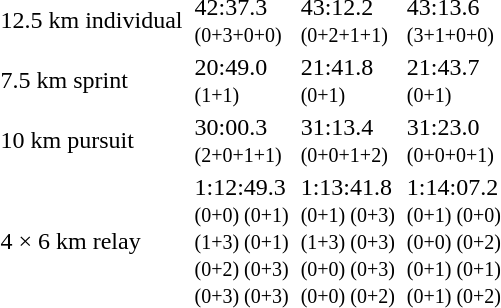<table>
<tr>
<td>12.5 km individual<br><em></em></td>
<td></td>
<td>42:37.3<br><small>(0+3+0+0)</small></td>
<td></td>
<td>43:12.2<br><small>(0+2+1+1)</small></td>
<td></td>
<td>43:13.6<br><small>(3+1+0+0)</small></td>
</tr>
<tr>
<td>7.5 km sprint<br><em></em></td>
<td></td>
<td>20:49.0<br><small>(1+1)</small></td>
<td></td>
<td>21:41.8<br><small>(0+1)</small></td>
<td></td>
<td>21:43.7<br><small>(0+1)</small></td>
</tr>
<tr>
<td>10 km pursuit<br><em></em></td>
<td></td>
<td>30:00.3<br><small>(2+0+1+1)</small></td>
<td></td>
<td>31:13.4<br><small>(0+0+1+2)</small></td>
<td></td>
<td>31:23.0<br><small>(0+0+0+1)</small></td>
</tr>
<tr>
<td>4 × 6 km relay<br><em></em></td>
<td></td>
<td>1:12:49.3<br><small>(0+0) (0+1)<br>(1+3) (0+1)<br>(0+2) (0+3)<br>(0+3) (0+3)</small></td>
<td></td>
<td>1:13:41.8<br><small>(0+1) (0+3)<br>(1+3) (0+3)<br>(0+0) (0+3)<br>(0+0) (0+2)</small></td>
<td></td>
<td>1:14:07.2<br><small>(0+1) (0+0)<br>(0+0) (0+2)<br>(0+1) (0+1)<br>(0+1) (0+2)</small></td>
</tr>
</table>
